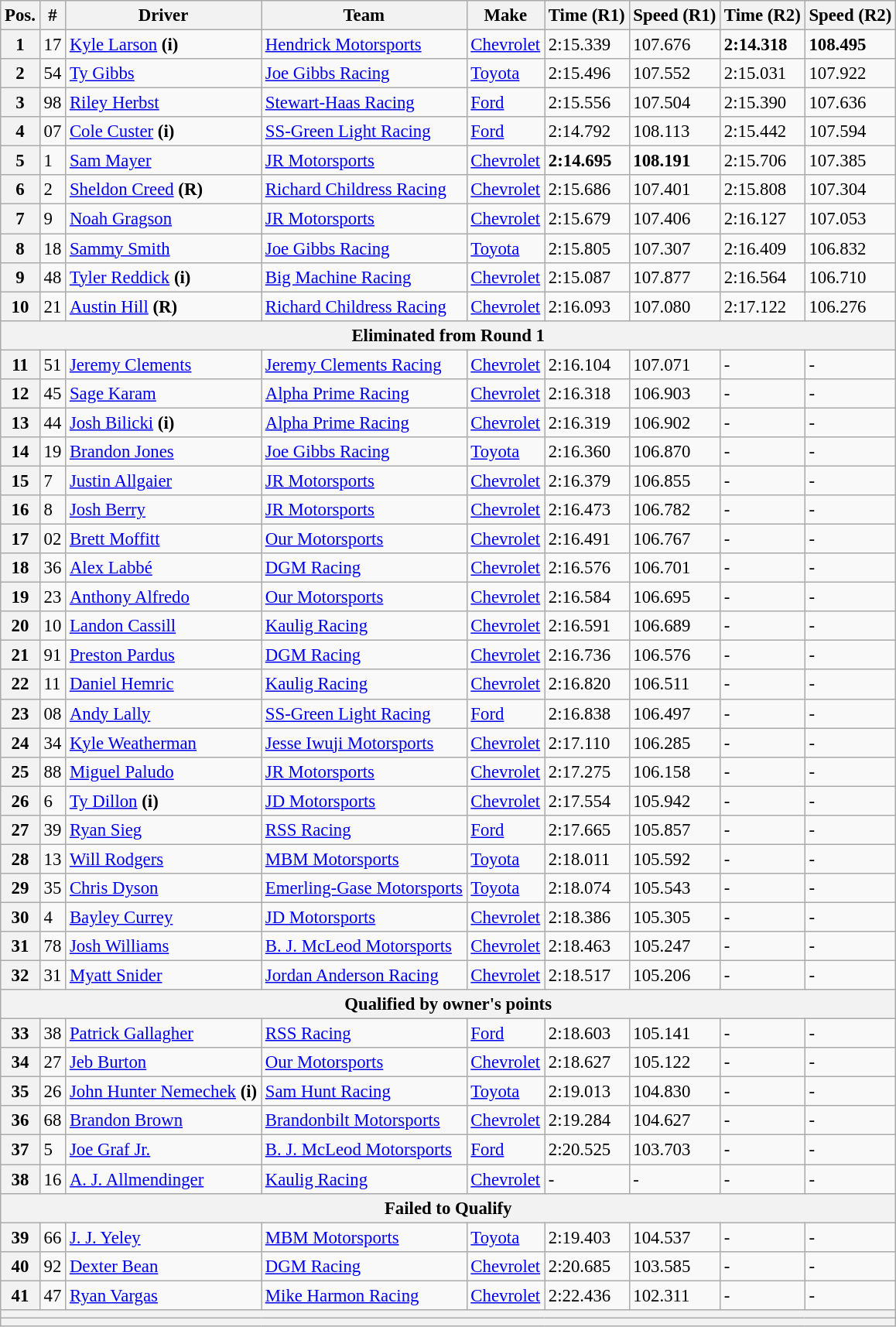<table class="wikitable" style="font-size:95%">
<tr>
<th>Pos.</th>
<th>#</th>
<th>Driver</th>
<th>Team</th>
<th>Make</th>
<th>Time (R1)</th>
<th>Speed (R1)</th>
<th>Time (R2)</th>
<th>Speed (R2)</th>
</tr>
<tr>
<th>1</th>
<td>17</td>
<td><a href='#'>Kyle Larson</a> <strong>(i)</strong></td>
<td><a href='#'>Hendrick Motorsports</a></td>
<td><a href='#'>Chevrolet</a></td>
<td>2:15.339</td>
<td>107.676</td>
<td><strong>2:14.318</strong></td>
<td><strong>108.495</strong></td>
</tr>
<tr>
<th>2</th>
<td>54</td>
<td><a href='#'>Ty Gibbs</a></td>
<td><a href='#'>Joe Gibbs Racing</a></td>
<td><a href='#'>Toyota</a></td>
<td>2:15.496</td>
<td>107.552</td>
<td>2:15.031</td>
<td>107.922</td>
</tr>
<tr>
<th>3</th>
<td>98</td>
<td><a href='#'>Riley Herbst</a></td>
<td><a href='#'>Stewart-Haas Racing</a></td>
<td><a href='#'>Ford</a></td>
<td>2:15.556</td>
<td>107.504</td>
<td>2:15.390</td>
<td>107.636</td>
</tr>
<tr>
<th>4</th>
<td>07</td>
<td><a href='#'>Cole Custer</a> <strong>(i)</strong></td>
<td><a href='#'>SS-Green Light Racing</a></td>
<td><a href='#'>Ford</a></td>
<td>2:14.792</td>
<td>108.113</td>
<td>2:15.442</td>
<td>107.594</td>
</tr>
<tr>
<th>5</th>
<td>1</td>
<td><a href='#'>Sam Mayer</a></td>
<td><a href='#'>JR Motorsports</a></td>
<td><a href='#'>Chevrolet</a></td>
<td><strong>2:14.695</strong></td>
<td><strong>108.191</strong></td>
<td>2:15.706</td>
<td>107.385</td>
</tr>
<tr>
<th>6</th>
<td>2</td>
<td><a href='#'>Sheldon Creed</a> <strong>(R)</strong></td>
<td><a href='#'>Richard Childress Racing</a></td>
<td><a href='#'>Chevrolet</a></td>
<td>2:15.686</td>
<td>107.401</td>
<td>2:15.808</td>
<td>107.304</td>
</tr>
<tr>
<th>7</th>
<td>9</td>
<td><a href='#'>Noah Gragson</a></td>
<td><a href='#'>JR Motorsports</a></td>
<td><a href='#'>Chevrolet</a></td>
<td>2:15.679</td>
<td>107.406</td>
<td>2:16.127</td>
<td>107.053</td>
</tr>
<tr>
<th>8</th>
<td>18</td>
<td><a href='#'>Sammy Smith</a></td>
<td><a href='#'>Joe Gibbs Racing</a></td>
<td><a href='#'>Toyota</a></td>
<td>2:15.805</td>
<td>107.307</td>
<td>2:16.409</td>
<td>106.832</td>
</tr>
<tr>
<th>9</th>
<td>48</td>
<td><a href='#'>Tyler Reddick</a> <strong>(i)</strong></td>
<td><a href='#'>Big Machine Racing</a></td>
<td><a href='#'>Chevrolet</a></td>
<td>2:15.087</td>
<td>107.877</td>
<td>2:16.564</td>
<td>106.710</td>
</tr>
<tr>
<th>10</th>
<td>21</td>
<td><a href='#'>Austin Hill</a> <strong>(R)</strong></td>
<td><a href='#'>Richard Childress Racing</a></td>
<td><a href='#'>Chevrolet</a></td>
<td>2:16.093</td>
<td>107.080</td>
<td>2:17.122</td>
<td>106.276</td>
</tr>
<tr>
<th colspan="9">Eliminated from Round 1</th>
</tr>
<tr>
<th>11</th>
<td>51</td>
<td><a href='#'>Jeremy Clements</a></td>
<td><a href='#'>Jeremy Clements Racing</a></td>
<td><a href='#'>Chevrolet</a></td>
<td>2:16.104</td>
<td>107.071</td>
<td>-</td>
<td>-</td>
</tr>
<tr>
<th>12</th>
<td>45</td>
<td><a href='#'>Sage Karam</a></td>
<td><a href='#'>Alpha Prime Racing</a></td>
<td><a href='#'>Chevrolet</a></td>
<td>2:16.318</td>
<td>106.903</td>
<td>-</td>
<td>-</td>
</tr>
<tr>
<th>13</th>
<td>44</td>
<td><a href='#'>Josh Bilicki</a> <strong>(i)</strong></td>
<td><a href='#'>Alpha Prime Racing</a></td>
<td><a href='#'>Chevrolet</a></td>
<td>2:16.319</td>
<td>106.902</td>
<td>-</td>
<td>-</td>
</tr>
<tr>
<th>14</th>
<td>19</td>
<td><a href='#'>Brandon Jones</a></td>
<td><a href='#'>Joe Gibbs Racing</a></td>
<td><a href='#'>Toyota</a></td>
<td>2:16.360</td>
<td>106.870</td>
<td>-</td>
<td>-</td>
</tr>
<tr>
<th>15</th>
<td>7</td>
<td><a href='#'>Justin Allgaier</a></td>
<td><a href='#'>JR Motorsports</a></td>
<td><a href='#'>Chevrolet</a></td>
<td>2:16.379</td>
<td>106.855</td>
<td>-</td>
<td>-</td>
</tr>
<tr>
<th>16</th>
<td>8</td>
<td><a href='#'>Josh Berry</a></td>
<td><a href='#'>JR Motorsports</a></td>
<td><a href='#'>Chevrolet</a></td>
<td>2:16.473</td>
<td>106.782</td>
<td>-</td>
<td>-</td>
</tr>
<tr>
<th>17</th>
<td>02</td>
<td><a href='#'>Brett Moffitt</a></td>
<td><a href='#'>Our Motorsports</a></td>
<td><a href='#'>Chevrolet</a></td>
<td>2:16.491</td>
<td>106.767</td>
<td>-</td>
<td>-</td>
</tr>
<tr>
<th>18</th>
<td>36</td>
<td><a href='#'>Alex Labbé</a></td>
<td><a href='#'>DGM Racing</a></td>
<td><a href='#'>Chevrolet</a></td>
<td>2:16.576</td>
<td>106.701</td>
<td>-</td>
<td>-</td>
</tr>
<tr>
<th>19</th>
<td>23</td>
<td><a href='#'>Anthony Alfredo</a></td>
<td><a href='#'>Our Motorsports</a></td>
<td><a href='#'>Chevrolet</a></td>
<td>2:16.584</td>
<td>106.695</td>
<td>-</td>
<td>-</td>
</tr>
<tr>
<th>20</th>
<td>10</td>
<td><a href='#'>Landon Cassill</a></td>
<td><a href='#'>Kaulig Racing</a></td>
<td><a href='#'>Chevrolet</a></td>
<td>2:16.591</td>
<td>106.689</td>
<td>-</td>
<td>-</td>
</tr>
<tr>
<th>21</th>
<td>91</td>
<td><a href='#'>Preston Pardus</a></td>
<td><a href='#'>DGM Racing</a></td>
<td><a href='#'>Chevrolet</a></td>
<td>2:16.736</td>
<td>106.576</td>
<td>-</td>
<td>-</td>
</tr>
<tr>
<th>22</th>
<td>11</td>
<td><a href='#'>Daniel Hemric</a></td>
<td><a href='#'>Kaulig Racing</a></td>
<td><a href='#'>Chevrolet</a></td>
<td>2:16.820</td>
<td>106.511</td>
<td>-</td>
<td>-</td>
</tr>
<tr>
<th>23</th>
<td>08</td>
<td><a href='#'>Andy Lally</a></td>
<td><a href='#'>SS-Green Light Racing</a></td>
<td><a href='#'>Ford</a></td>
<td>2:16.838</td>
<td>106.497</td>
<td>-</td>
<td>-</td>
</tr>
<tr>
<th>24</th>
<td>34</td>
<td><a href='#'>Kyle Weatherman</a></td>
<td><a href='#'>Jesse Iwuji Motorsports</a></td>
<td><a href='#'>Chevrolet</a></td>
<td>2:17.110</td>
<td>106.285</td>
<td>-</td>
<td>-</td>
</tr>
<tr>
<th>25</th>
<td>88</td>
<td><a href='#'>Miguel Paludo</a></td>
<td><a href='#'>JR Motorsports</a></td>
<td><a href='#'>Chevrolet</a></td>
<td>2:17.275</td>
<td>106.158</td>
<td>-</td>
<td>-</td>
</tr>
<tr>
<th>26</th>
<td>6</td>
<td><a href='#'>Ty Dillon</a> <strong>(i)</strong></td>
<td><a href='#'>JD Motorsports</a></td>
<td><a href='#'>Chevrolet</a></td>
<td>2:17.554</td>
<td>105.942</td>
<td>-</td>
<td>-</td>
</tr>
<tr>
<th>27</th>
<td>39</td>
<td><a href='#'>Ryan Sieg</a></td>
<td><a href='#'>RSS Racing</a></td>
<td><a href='#'>Ford</a></td>
<td>2:17.665</td>
<td>105.857</td>
<td>-</td>
<td>-</td>
</tr>
<tr>
<th>28</th>
<td>13</td>
<td><a href='#'>Will Rodgers</a></td>
<td><a href='#'>MBM Motorsports</a></td>
<td><a href='#'>Toyota</a></td>
<td>2:18.011</td>
<td>105.592</td>
<td>-</td>
<td>-</td>
</tr>
<tr>
<th>29</th>
<td>35</td>
<td><a href='#'>Chris Dyson</a></td>
<td><a href='#'>Emerling-Gase Motorsports</a></td>
<td><a href='#'>Toyota</a></td>
<td>2:18.074</td>
<td>105.543</td>
<td>-</td>
<td>-</td>
</tr>
<tr>
<th>30</th>
<td>4</td>
<td><a href='#'>Bayley Currey</a></td>
<td><a href='#'>JD Motorsports</a></td>
<td><a href='#'>Chevrolet</a></td>
<td>2:18.386</td>
<td>105.305</td>
<td>-</td>
<td>-</td>
</tr>
<tr>
<th>31</th>
<td>78</td>
<td><a href='#'>Josh Williams</a></td>
<td><a href='#'>B. J. McLeod Motorsports</a></td>
<td><a href='#'>Chevrolet</a></td>
<td>2:18.463</td>
<td>105.247</td>
<td>-</td>
<td>-</td>
</tr>
<tr>
<th>32</th>
<td>31</td>
<td><a href='#'>Myatt Snider</a></td>
<td><a href='#'>Jordan Anderson Racing</a></td>
<td><a href='#'>Chevrolet</a></td>
<td>2:18.517</td>
<td>105.206</td>
<td>-</td>
<td>-</td>
</tr>
<tr>
<th colspan="9">Qualified by owner's points</th>
</tr>
<tr>
<th>33</th>
<td>38</td>
<td><a href='#'>Patrick Gallagher</a></td>
<td><a href='#'>RSS Racing</a></td>
<td><a href='#'>Ford</a></td>
<td>2:18.603</td>
<td>105.141</td>
<td>-</td>
<td>-</td>
</tr>
<tr>
<th>34</th>
<td>27</td>
<td><a href='#'>Jeb Burton</a></td>
<td><a href='#'>Our Motorsports</a></td>
<td><a href='#'>Chevrolet</a></td>
<td>2:18.627</td>
<td>105.122</td>
<td>-</td>
<td>-</td>
</tr>
<tr>
<th>35</th>
<td>26</td>
<td><a href='#'>John Hunter Nemechek</a> <strong>(i)</strong></td>
<td><a href='#'>Sam Hunt Racing</a></td>
<td><a href='#'>Toyota</a></td>
<td>2:19.013</td>
<td>104.830</td>
<td>-</td>
<td>-</td>
</tr>
<tr>
<th>36</th>
<td>68</td>
<td><a href='#'>Brandon Brown</a></td>
<td><a href='#'>Brandonbilt Motorsports</a></td>
<td><a href='#'>Chevrolet</a></td>
<td>2:19.284</td>
<td>104.627</td>
<td>-</td>
<td>-</td>
</tr>
<tr>
<th>37</th>
<td>5</td>
<td><a href='#'>Joe Graf Jr.</a></td>
<td><a href='#'>B. J. McLeod Motorsports</a></td>
<td><a href='#'>Ford</a></td>
<td>2:20.525</td>
<td>103.703</td>
<td>-</td>
<td>-</td>
</tr>
<tr>
<th>38</th>
<td>16</td>
<td><a href='#'>A. J. Allmendinger</a></td>
<td><a href='#'>Kaulig Racing</a></td>
<td><a href='#'>Chevrolet</a></td>
<td>-</td>
<td>-</td>
<td>-</td>
<td>-</td>
</tr>
<tr>
<th colspan="9">Failed to Qualify</th>
</tr>
<tr>
<th>39</th>
<td>66</td>
<td><a href='#'>J. J. Yeley</a></td>
<td><a href='#'>MBM Motorsports</a></td>
<td><a href='#'>Toyota</a></td>
<td>2:19.403</td>
<td>104.537</td>
<td>-</td>
<td>-</td>
</tr>
<tr>
<th>40</th>
<td>92</td>
<td><a href='#'>Dexter Bean</a></td>
<td><a href='#'>DGM Racing</a></td>
<td><a href='#'>Chevrolet</a></td>
<td>2:20.685</td>
<td>103.585</td>
<td>-</td>
<td>-</td>
</tr>
<tr>
<th>41</th>
<td>47</td>
<td><a href='#'>Ryan Vargas</a></td>
<td><a href='#'>Mike Harmon Racing</a></td>
<td><a href='#'>Chevrolet</a></td>
<td>2:22.436</td>
<td>102.311</td>
<td>-</td>
<td>-</td>
</tr>
<tr>
<th colspan="9"></th>
</tr>
<tr>
<th colspan="9"></th>
</tr>
</table>
